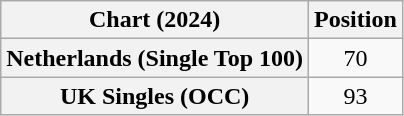<table class="wikitable sortable plainrowheaders" style="text-align:center">
<tr>
<th scope="col">Chart (2024)</th>
<th scope="col">Position</th>
</tr>
<tr>
<th scope="row">Netherlands (Single Top 100)</th>
<td>70</td>
</tr>
<tr>
<th scope="row">UK Singles (OCC)</th>
<td>93</td>
</tr>
</table>
